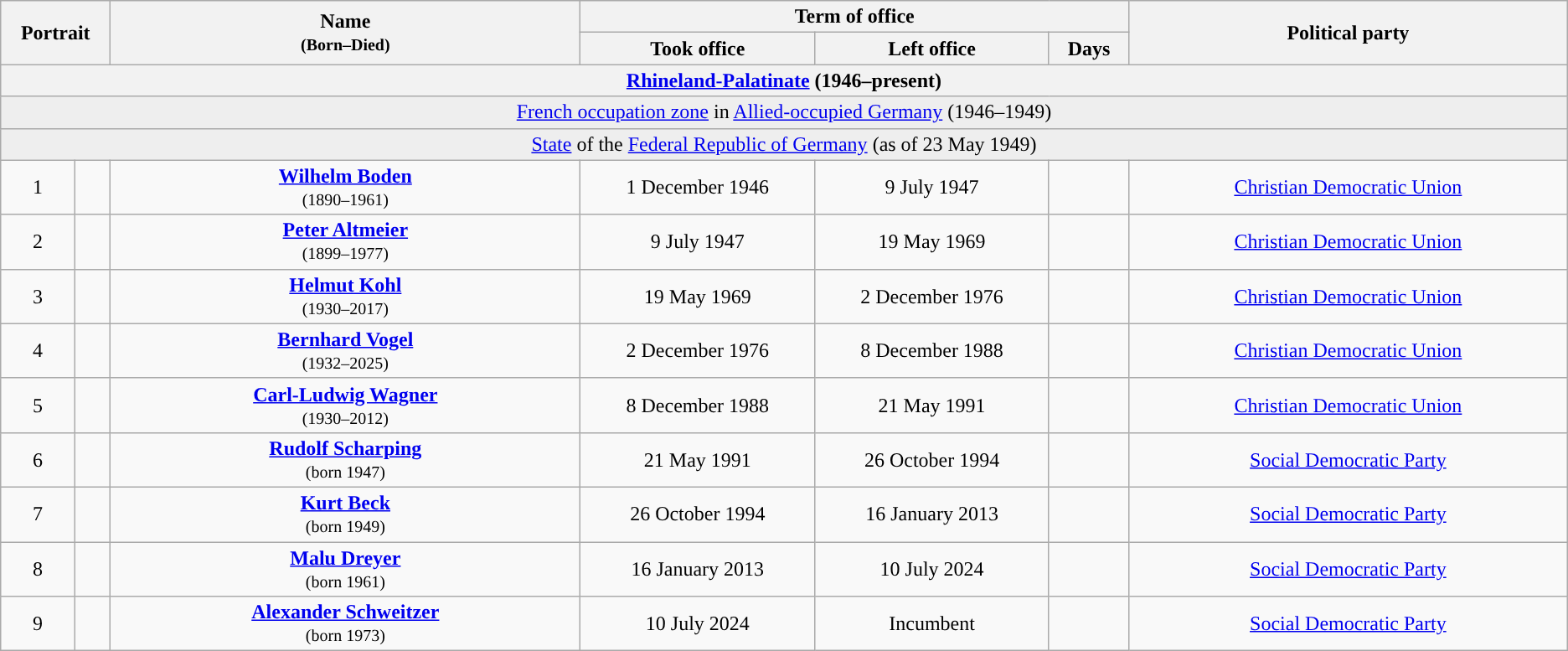<table class="wikitable" style="text-align:center; border:1px #AAAAFF solid">
<tr>
<th width=80px rowspan=2 colspan=2>Portrait</th>
<th width=30% rowspan=2>Name<br><small>(Born–Died)</small></th>
<th width=35% colspan=3>Term of office</th>
<th width=28% rowspan=2>Political party</th>
</tr>
<tr>
<th>Took office</th>
<th>Left office</th>
<th>Days</th>
</tr>
<tr>
<th colspan="7"><a href='#'>Rhineland-Palatinate</a> (1946–present)</th>
</tr>
<tr>
<td bgcolor=#EEEEEE colspan=8><a href='#'>French occupation zone</a> in <a href='#'>Allied-occupied Germany</a> (1946–1949)</td>
</tr>
<tr>
<td bgcolor=#EEEEEE colspan=8><a href='#'>State</a> of the <a href='#'>Federal Republic of Germany</a> (as of 23 May 1949)</td>
</tr>
<tr>
<td style="background:">1</td>
<td></td>
<td><strong><a href='#'>Wilhelm Boden</a></strong><br><small>(1890–1961)</small></td>
<td>1 December 1946</td>
<td>9 July 1947</td>
<td></td>
<td><a href='#'>Christian Democratic Union</a></td>
</tr>
<tr>
<td style="background:">2</td>
<td></td>
<td><strong><a href='#'>Peter Altmeier</a></strong><br><small>(1899–1977)</small></td>
<td>9 July 1947</td>
<td>19 May 1969</td>
<td></td>
<td><a href='#'>Christian Democratic Union</a></td>
</tr>
<tr>
<td style="background:">3</td>
<td></td>
<td><strong><a href='#'>Helmut Kohl</a></strong><br><small>(1930–2017)</small></td>
<td>19 May 1969</td>
<td>2 December 1976<br></td>
<td></td>
<td><a href='#'>Christian Democratic Union</a></td>
</tr>
<tr>
<td style="background:">4</td>
<td></td>
<td><strong><a href='#'>Bernhard Vogel</a></strong><br><small>(1932–2025)</small></td>
<td>2 December 1976</td>
<td>8 December 1988<br></td>
<td></td>
<td><a href='#'>Christian Democratic Union</a></td>
</tr>
<tr>
<td style="background:">5</td>
<td></td>
<td><strong><a href='#'>Carl-Ludwig Wagner</a></strong><br><small>(1930–2012)</small></td>
<td>8 December 1988</td>
<td>21 May 1991</td>
<td></td>
<td><a href='#'>Christian Democratic Union</a></td>
</tr>
<tr>
<td style="background:">6</td>
<td></td>
<td><strong><a href='#'>Rudolf Scharping</a></strong><br><small>(born 1947)</small></td>
<td>21 May 1991</td>
<td>26 October 1994<br></td>
<td></td>
<td><a href='#'>Social Democratic Party</a></td>
</tr>
<tr>
<td style="background:">7</td>
<td></td>
<td><strong><a href='#'>Kurt Beck</a></strong><br><small>(born 1949)</small></td>
<td>26 October 1994</td>
<td>16 January 2013<br></td>
<td></td>
<td><a href='#'>Social Democratic Party</a></td>
</tr>
<tr>
<td style="background:">8</td>
<td></td>
<td><strong><a href='#'>Malu Dreyer</a></strong><br><small>(born 1961)</small></td>
<td>16 January 2013</td>
<td>10 July 2024<br></td>
<td></td>
<td><a href='#'>Social Democratic Party</a></td>
</tr>
<tr>
<td style="background:">9</td>
<td></td>
<td><strong><a href='#'>Alexander Schweitzer</a></strong><br><small>(born 1973)</small></td>
<td>10 July 2024</td>
<td>Incumbent</td>
<td></td>
<td><a href='#'>Social Democratic Party</a></td>
</tr>
</table>
